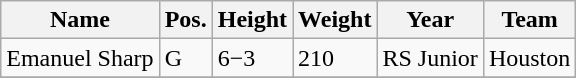<table class="wikitable sortable" border="1">
<tr>
<th>Name</th>
<th>Pos.</th>
<th>Height</th>
<th>Weight</th>
<th>Year</th>
<th>Team</th>
</tr>
<tr>
<td>Emanuel Sharp</td>
<td>G</td>
<td>6−3</td>
<td>210</td>
<td>RS Junior</td>
<td>Houston</td>
</tr>
<tr>
</tr>
</table>
